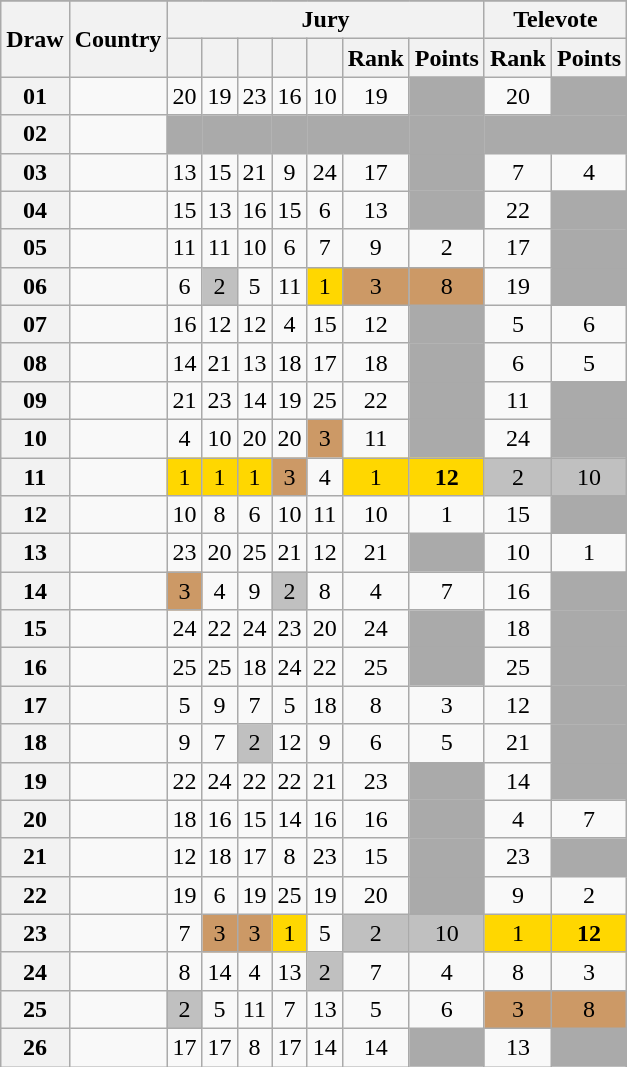<table class="sortable wikitable collapsible plainrowheaders" style="text-align:center;">
<tr>
</tr>
<tr>
<th scope="col" rowspan="2">Draw</th>
<th scope="col" rowspan="2">Country</th>
<th scope="col" colspan="7">Jury</th>
<th scope="col" colspan="2">Televote</th>
</tr>
<tr>
<th scope="col"><small></small></th>
<th scope="col"><small></small></th>
<th scope="col"><small></small></th>
<th scope="col"><small></small></th>
<th scope="col"><small></small></th>
<th scope="col">Rank</th>
<th scope="col">Points</th>
<th scope="col">Rank</th>
<th scope="col">Points</th>
</tr>
<tr>
<th scope="row" style="text-align:center;">01</th>
<td style="text-align:left;"></td>
<td>20</td>
<td>19</td>
<td>23</td>
<td>16</td>
<td>10</td>
<td>19</td>
<td style="background:#AAAAAA;"></td>
<td>20</td>
<td style="background:#AAAAAA;"></td>
</tr>
<tr class="sortbottom">
<th scope="row" style="text-align:center;">02</th>
<td style="text-align:left;"></td>
<td style="background:#AAAAAA;"></td>
<td style="background:#AAAAAA;"></td>
<td style="background:#AAAAAA;"></td>
<td style="background:#AAAAAA;"></td>
<td style="background:#AAAAAA;"></td>
<td style="background:#AAAAAA;"></td>
<td style="background:#AAAAAA;"></td>
<td style="background:#AAAAAA;"></td>
<td style="background:#AAAAAA;"></td>
</tr>
<tr>
<th scope="row" style="text-align:center;">03</th>
<td style="text-align:left;"></td>
<td>13</td>
<td>15</td>
<td>21</td>
<td>9</td>
<td>24</td>
<td>17</td>
<td style="background:#AAAAAA;"></td>
<td>7</td>
<td>4</td>
</tr>
<tr>
<th scope="row" style="text-align:center;">04</th>
<td style="text-align:left;"></td>
<td>15</td>
<td>13</td>
<td>16</td>
<td>15</td>
<td>6</td>
<td>13</td>
<td style="background:#AAAAAA;"></td>
<td>22</td>
<td style="background:#AAAAAA;"></td>
</tr>
<tr>
<th scope="row" style="text-align:center;">05</th>
<td style="text-align:left;"></td>
<td>11</td>
<td>11</td>
<td>10</td>
<td>6</td>
<td>7</td>
<td>9</td>
<td>2</td>
<td>17</td>
<td style="background:#AAAAAA;"></td>
</tr>
<tr>
<th scope="row" style="text-align:center;">06</th>
<td style="text-align:left;"></td>
<td>6</td>
<td style="background:silver;">2</td>
<td>5</td>
<td>11</td>
<td style="background:gold;">1</td>
<td style="background:#CC9966;">3</td>
<td style="background:#CC9966;">8</td>
<td>19</td>
<td style="background:#AAAAAA;"></td>
</tr>
<tr>
<th scope="row" style="text-align:center;">07</th>
<td style="text-align:left;"></td>
<td>16</td>
<td>12</td>
<td>12</td>
<td>4</td>
<td>15</td>
<td>12</td>
<td style="background:#AAAAAA;"></td>
<td>5</td>
<td>6</td>
</tr>
<tr>
<th scope="row" style="text-align:center;">08</th>
<td style="text-align:left;"></td>
<td>14</td>
<td>21</td>
<td>13</td>
<td>18</td>
<td>17</td>
<td>18</td>
<td style="background:#AAAAAA;"></td>
<td>6</td>
<td>5</td>
</tr>
<tr>
<th scope="row" style="text-align:center;">09</th>
<td style="text-align:left;"></td>
<td>21</td>
<td>23</td>
<td>14</td>
<td>19</td>
<td>25</td>
<td>22</td>
<td style="background:#AAAAAA;"></td>
<td>11</td>
<td style="background:#AAAAAA;"></td>
</tr>
<tr>
<th scope="row" style="text-align:center;">10</th>
<td style="text-align:left;"></td>
<td>4</td>
<td>10</td>
<td>20</td>
<td>20</td>
<td style="background:#CC9966;">3</td>
<td>11</td>
<td style="background:#AAAAAA;"></td>
<td>24</td>
<td style="background:#AAAAAA;"></td>
</tr>
<tr>
<th scope="row" style="text-align:center;">11</th>
<td style="text-align:left;"></td>
<td style="background:gold;">1</td>
<td style="background:gold;">1</td>
<td style="background:gold;">1</td>
<td style="background:#CC9966;">3</td>
<td>4</td>
<td style="background:gold;">1</td>
<td style="background:gold;"><strong>12</strong></td>
<td style="background:silver;">2</td>
<td style="background:silver;">10</td>
</tr>
<tr>
<th scope="row" style="text-align:center;">12</th>
<td style="text-align:left;"></td>
<td>10</td>
<td>8</td>
<td>6</td>
<td>10</td>
<td>11</td>
<td>10</td>
<td>1</td>
<td>15</td>
<td style="background:#AAAAAA;"></td>
</tr>
<tr>
<th scope="row" style="text-align:center;">13</th>
<td style="text-align:left;"></td>
<td>23</td>
<td>20</td>
<td>25</td>
<td>21</td>
<td>12</td>
<td>21</td>
<td style="background:#AAAAAA;"></td>
<td>10</td>
<td>1</td>
</tr>
<tr>
<th scope="row" style="text-align:center;">14</th>
<td style="text-align:left;"></td>
<td style="background:#CC9966;">3</td>
<td>4</td>
<td>9</td>
<td style="background:silver;">2</td>
<td>8</td>
<td>4</td>
<td>7</td>
<td>16</td>
<td style="background:#AAAAAA;"></td>
</tr>
<tr>
<th scope="row" style="text-align:center;">15</th>
<td style="text-align:left;"></td>
<td>24</td>
<td>22</td>
<td>24</td>
<td>23</td>
<td>20</td>
<td>24</td>
<td style="background:#AAAAAA;"></td>
<td>18</td>
<td style="background:#AAAAAA;"></td>
</tr>
<tr>
<th scope="row" style="text-align:center;">16</th>
<td style="text-align:left;"></td>
<td>25</td>
<td>25</td>
<td>18</td>
<td>24</td>
<td>22</td>
<td>25</td>
<td style="background:#AAAAAA;"></td>
<td>25</td>
<td style="background:#AAAAAA;"></td>
</tr>
<tr>
<th scope="row" style="text-align:center;">17</th>
<td style="text-align:left;"></td>
<td>5</td>
<td>9</td>
<td>7</td>
<td>5</td>
<td>18</td>
<td>8</td>
<td>3</td>
<td>12</td>
<td style="background:#AAAAAA;"></td>
</tr>
<tr>
<th scope="row" style="text-align:center;">18</th>
<td style="text-align:left;"></td>
<td>9</td>
<td>7</td>
<td style="background:silver;">2</td>
<td>12</td>
<td>9</td>
<td>6</td>
<td>5</td>
<td>21</td>
<td style="background:#AAAAAA;"></td>
</tr>
<tr>
<th scope="row" style="text-align:center;">19</th>
<td style="text-align:left;"></td>
<td>22</td>
<td>24</td>
<td>22</td>
<td>22</td>
<td>21</td>
<td>23</td>
<td style="background:#AAAAAA;"></td>
<td>14</td>
<td style="background:#AAAAAA;"></td>
</tr>
<tr>
<th scope="row" style="text-align:center;">20</th>
<td style="text-align:left;"></td>
<td>18</td>
<td>16</td>
<td>15</td>
<td>14</td>
<td>16</td>
<td>16</td>
<td style="background:#AAAAAA;"></td>
<td>4</td>
<td>7</td>
</tr>
<tr>
<th scope="row" style="text-align:center;">21</th>
<td style="text-align:left;"></td>
<td>12</td>
<td>18</td>
<td>17</td>
<td>8</td>
<td>23</td>
<td>15</td>
<td style="background:#AAAAAA;"></td>
<td>23</td>
<td style="background:#AAAAAA;"></td>
</tr>
<tr>
<th scope="row" style="text-align:center;">22</th>
<td style="text-align:left;"></td>
<td>19</td>
<td>6</td>
<td>19</td>
<td>25</td>
<td>19</td>
<td>20</td>
<td style="background:#AAAAAA;"></td>
<td>9</td>
<td>2</td>
</tr>
<tr>
<th scope="row" style="text-align:center;">23</th>
<td style="text-align:left;"></td>
<td>7</td>
<td style="background:#CC9966;">3</td>
<td style="background:#CC9966;">3</td>
<td style="background:gold;">1</td>
<td>5</td>
<td style="background:silver;">2</td>
<td style="background:silver;">10</td>
<td style="background:gold;">1</td>
<td style="background:gold;"><strong>12</strong></td>
</tr>
<tr>
<th scope="row" style="text-align:center;">24</th>
<td style="text-align:left;"></td>
<td>8</td>
<td>14</td>
<td>4</td>
<td>13</td>
<td style="background:silver;">2</td>
<td>7</td>
<td>4</td>
<td>8</td>
<td>3</td>
</tr>
<tr>
<th scope="row" style="text-align:center;">25</th>
<td style="text-align:left;"></td>
<td style="background:silver;">2</td>
<td>5</td>
<td>11</td>
<td>7</td>
<td>13</td>
<td>5</td>
<td>6</td>
<td style="background:#CC9966;">3</td>
<td style="background:#CC9966;">8</td>
</tr>
<tr>
<th scope="row" style="text-align:center;">26</th>
<td style="text-align:left;"></td>
<td>17</td>
<td>17</td>
<td>8</td>
<td>17</td>
<td>14</td>
<td>14</td>
<td style="background:#AAAAAA;"></td>
<td>13</td>
<td style="background:#AAAAAA;"></td>
</tr>
</table>
